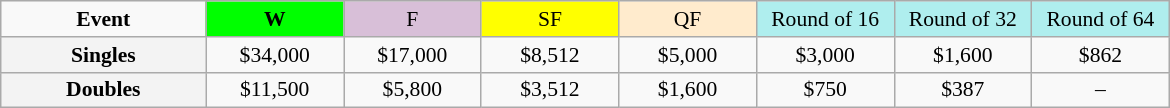<table class=wikitable style=font-size:90%;text-align:center>
<tr>
<td style="width:130px"><strong>Event</strong></td>
<td style="width:85px; background:lime"><strong>W</strong></td>
<td style="width:85px; background:thistle">F</td>
<td style="width:85px; background:#ffff00">SF</td>
<td style="width:85px; background:#ffebcd">QF</td>
<td style="width:85px; background:#afeeee">Round of 16</td>
<td style="width:85px; background:#afeeee">Round of 32</td>
<td style="width:85px; background:#afeeee">Round of 64</td>
</tr>
<tr>
<th style=background:#f3f3f3>Singles </th>
<td>$34,000</td>
<td>$17,000</td>
<td>$8,512</td>
<td>$5,000</td>
<td>$3,000</td>
<td>$1,600</td>
<td>$862</td>
</tr>
<tr>
<th style=background:#f3f3f3>Doubles </th>
<td>$11,500</td>
<td>$5,800</td>
<td>$3,512</td>
<td>$1,600</td>
<td>$750</td>
<td>$387</td>
<td>–</td>
</tr>
</table>
